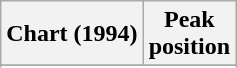<table class="wikitable sortable plainrowheaders" style="text-align:center">
<tr>
<th scope="col">Chart (1994)</th>
<th scope="col">Peak<br>position</th>
</tr>
<tr>
</tr>
<tr>
</tr>
<tr>
</tr>
</table>
